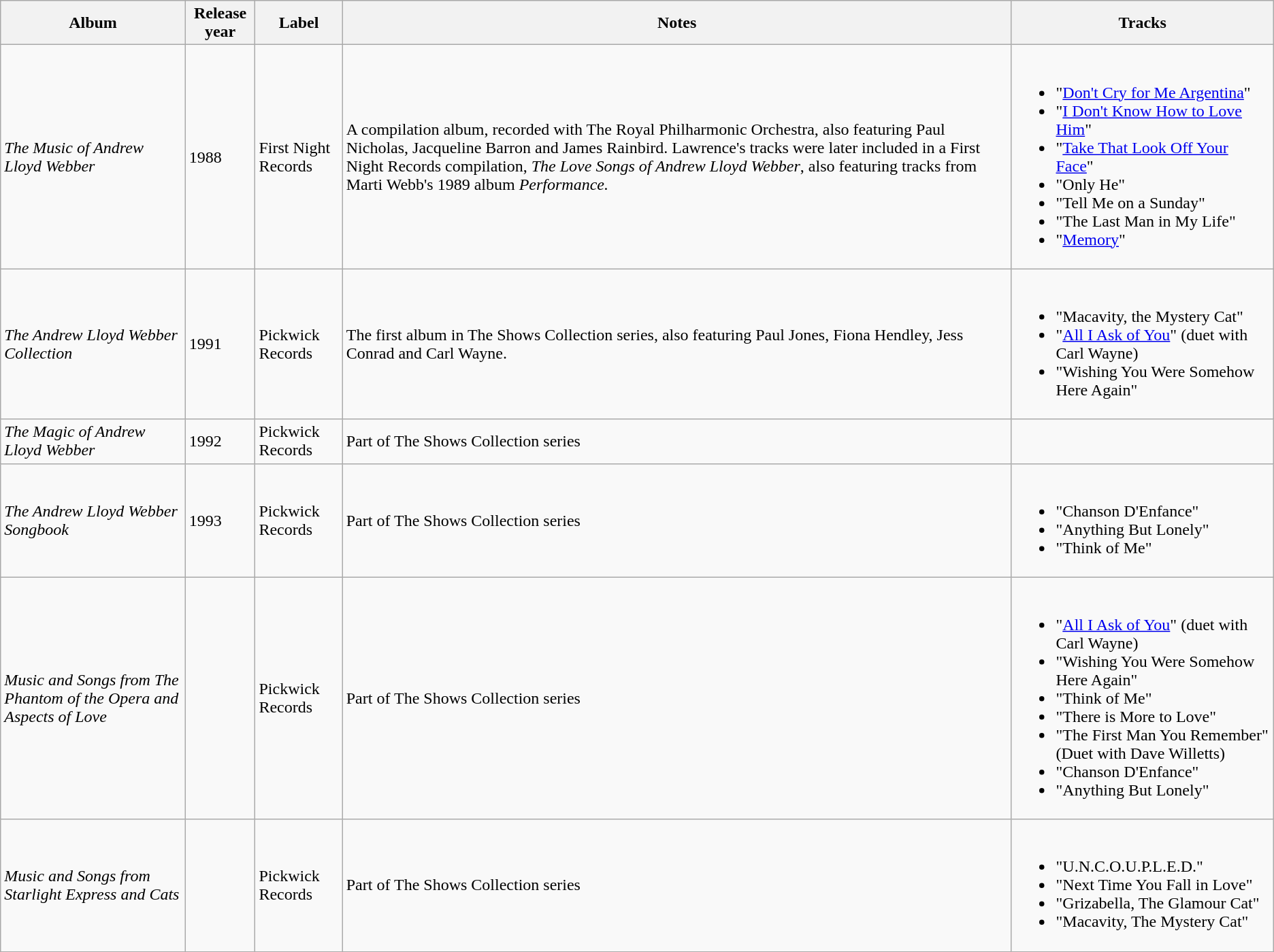<table class="wikitable">
<tr>
<th>Album</th>
<th>Release year</th>
<th>Label</th>
<th>Notes</th>
<th>Tracks</th>
</tr>
<tr>
<td><em>The Music of Andrew Lloyd Webber</em></td>
<td>1988</td>
<td>First Night Records</td>
<td>A compilation album, recorded with The Royal Philharmonic Orchestra, also featuring Paul Nicholas, Jacqueline Barron and James Rainbird. Lawrence's tracks were later included in a First Night Records compilation, <em>The Love Songs of Andrew Lloyd Webber</em>, also featuring tracks from Marti Webb's 1989 album <em>Performance.</em></td>
<td><br><ul><li>"<a href='#'>Don't Cry for Me Argentina</a>"</li><li>"<a href='#'>I Don't Know How to Love Him</a>"</li><li>"<a href='#'>Take That Look Off Your Face</a>"</li><li>"Only He"</li><li>"Tell Me on a Sunday"</li><li>"The Last Man in My Life"</li><li>"<a href='#'>Memory</a>"</li></ul></td>
</tr>
<tr>
<td><em>The Andrew Lloyd Webber Collection</em></td>
<td>1991</td>
<td>Pickwick Records</td>
<td>The first album in The Shows Collection series, also featuring Paul Jones, Fiona Hendley, Jess Conrad and Carl Wayne.</td>
<td><br><ul><li>"Macavity, the Mystery Cat"</li><li>"<a href='#'>All I Ask of You</a>" (duet with Carl Wayne)</li><li>"Wishing You Were Somehow Here Again"</li></ul></td>
</tr>
<tr>
<td><em>The Magic of Andrew Lloyd Webber</em></td>
<td>1992</td>
<td>Pickwick Records</td>
<td>Part of The Shows Collection series</td>
<td></td>
</tr>
<tr>
<td><em>The Andrew Lloyd Webber Songbook</em></td>
<td>1993</td>
<td>Pickwick Records</td>
<td>Part of The Shows Collection series</td>
<td><br><ul><li>"Chanson D'Enfance"</li><li>"Anything But Lonely"</li><li>"Think of Me"</li></ul></td>
</tr>
<tr>
<td><em>Music and Songs from The Phantom of the Opera and Aspects of Love</em></td>
<td></td>
<td>Pickwick Records</td>
<td>Part of The Shows Collection series</td>
<td><br><ul><li>"<a href='#'>All I Ask of You</a>" (duet with Carl Wayne)</li><li>"Wishing You Were Somehow Here Again"</li><li>"Think of Me"</li><li>"There is More to Love"</li><li>"The First Man You Remember" (Duet with Dave Willetts)</li><li>"Chanson D'Enfance"</li><li>"Anything But Lonely"</li></ul></td>
</tr>
<tr>
<td><em>Music and Songs from Starlight Express and Cats</em></td>
<td></td>
<td>Pickwick Records</td>
<td>Part of The Shows Collection series</td>
<td><br><ul><li>"U.N.C.O.U.P.L.E.D."</li><li>"Next Time You Fall in Love"</li><li>"Grizabella, The Glamour Cat"</li><li>"Macavity, The Mystery Cat"</li></ul></td>
</tr>
</table>
